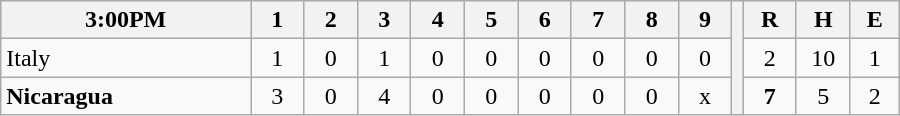<table border=1 cellspacing=0 width=600 style="margin-left:3em;" class="wikitable">
<tr style="text-align:center; background-color:#e6e6e6;">
<th align=left width=28%>3:00PM</th>
<th width=6%>1</th>
<th width=6%>2</th>
<th width=6%>3</th>
<th width=6%>4</th>
<th width=6%>5</th>
<th width=6%>6</th>
<th width=6%>7</th>
<th width=6%>8</th>
<th width=6%>9</th>
<th rowspan="3" width=0.5%></th>
<th width=6%>R</th>
<th width=6%>H</th>
<th width=6%>E</th>
</tr>
<tr style="text-align:center;">
<td align=left> Italy</td>
<td>1</td>
<td>0</td>
<td>1</td>
<td>0</td>
<td>0</td>
<td>0</td>
<td>0</td>
<td>0</td>
<td>0</td>
<td>2</td>
<td>10</td>
<td>1</td>
</tr>
<tr style="text-align:center;">
<td align=left> <strong>Nicaragua</strong></td>
<td>3</td>
<td>0</td>
<td>4</td>
<td>0</td>
<td>0</td>
<td>0</td>
<td>0</td>
<td>0</td>
<td>x</td>
<td><strong>7</strong></td>
<td>5</td>
<td>2</td>
</tr>
</table>
